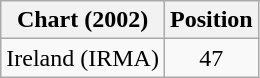<table class="wikitable">
<tr>
<th>Chart (2002)</th>
<th>Position</th>
</tr>
<tr>
<td>Ireland (IRMA)</td>
<td align="center">47</td>
</tr>
</table>
